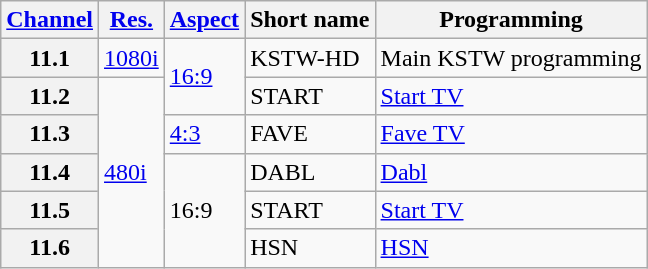<table class="wikitable">
<tr>
<th scope="col"><a href='#'>Channel</a></th>
<th scope="col"><a href='#'>Res.</a></th>
<th scope="col"><a href='#'>Aspect</a></th>
<th scope="col">Short name</th>
<th scope="col">Programming</th>
</tr>
<tr>
<th scope="row">11.1</th>
<td><a href='#'>1080i</a></td>
<td rowspan="2"><a href='#'>16:9</a></td>
<td>KSTW-HD</td>
<td>Main KSTW programming</td>
</tr>
<tr>
<th scope="row">11.2</th>
<td rowspan="5"><a href='#'>480i</a></td>
<td>START</td>
<td><a href='#'>Start TV</a></td>
</tr>
<tr>
<th scope="row">11.3</th>
<td><a href='#'>4:3</a></td>
<td>FAVE</td>
<td><a href='#'>Fave TV</a></td>
</tr>
<tr>
<th scope="row">11.4</th>
<td rowspan="3">16:9</td>
<td>DABL</td>
<td><a href='#'>Dabl</a></td>
</tr>
<tr>
<th scope="row">11.5</th>
<td>START</td>
<td><a href='#'>Start TV</a></td>
</tr>
<tr>
<th scope="row">11.6</th>
<td>HSN</td>
<td><a href='#'>HSN</a></td>
</tr>
</table>
